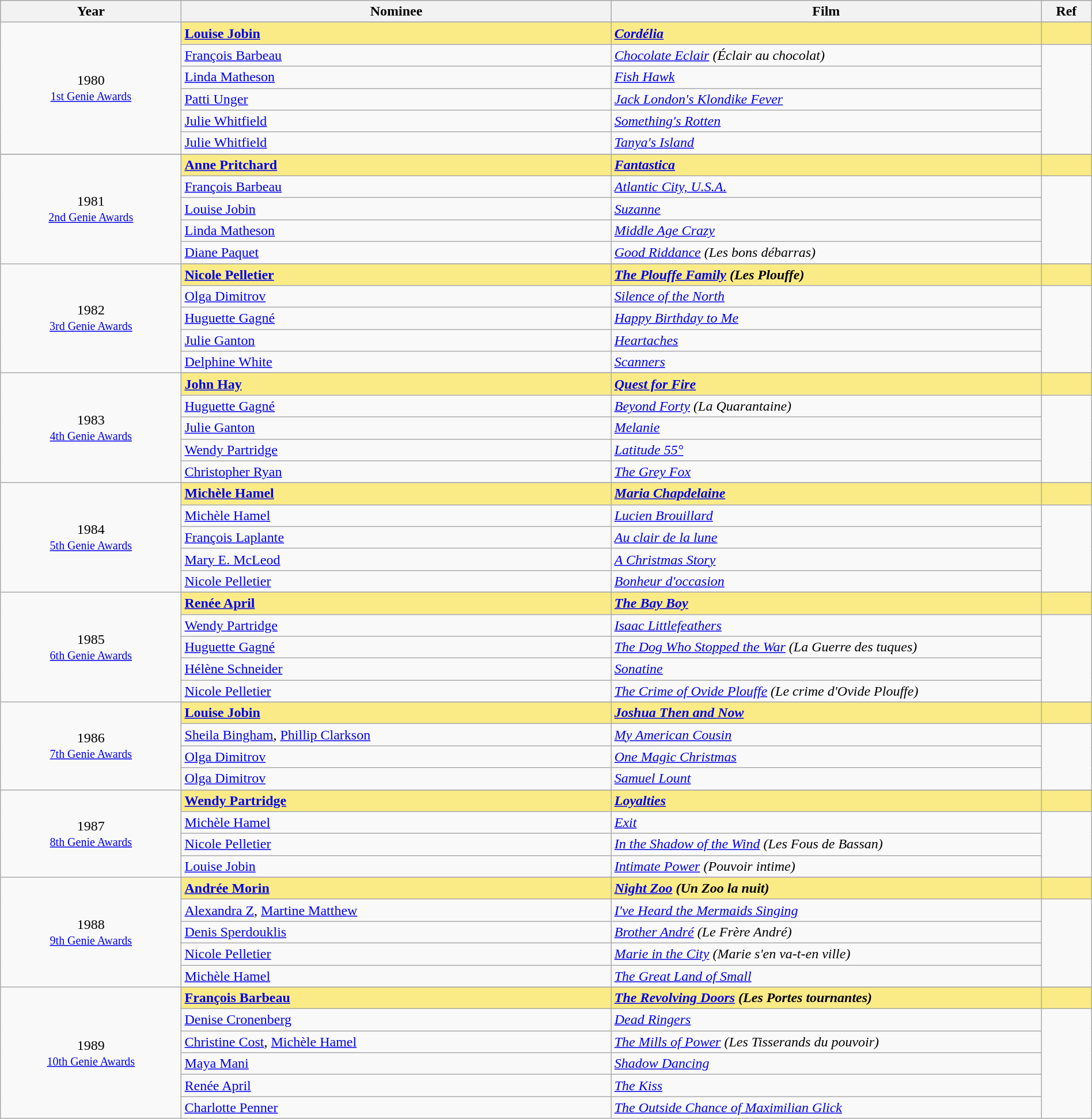<table class="wikitable" style="width:100%;">
<tr style="background:#bebebe;">
<th style="width:8%;">Year</th>
<th style="width:19%;">Nominee</th>
<th style="width:19%;">Film</th>
<th style="width:2%;">Ref</th>
</tr>
<tr>
<td rowspan="7" align="center">1980 <br> <small><a href='#'>1st Genie Awards</a></small></td>
</tr>
<tr style="background:#FAEB86;">
<td><strong><a href='#'>Louise Jobin</a></strong></td>
<td><strong><em><a href='#'>Cordélia</a></em></strong></td>
<td></td>
</tr>
<tr>
<td><a href='#'>François Barbeau</a></td>
<td><em><a href='#'>Chocolate Eclair</a> (Éclair au chocolat)</em></td>
<td rowspan=5></td>
</tr>
<tr>
<td><a href='#'>Linda Matheson</a></td>
<td><em><a href='#'>Fish Hawk</a></em></td>
</tr>
<tr>
<td><a href='#'>Patti Unger</a></td>
<td><em><a href='#'>Jack London's Klondike Fever</a></em></td>
</tr>
<tr>
<td><a href='#'>Julie Whitfield</a></td>
<td><em><a href='#'>Something's Rotten</a></em></td>
</tr>
<tr>
<td><a href='#'>Julie Whitfield</a></td>
<td><em><a href='#'>Tanya's Island</a></em></td>
</tr>
<tr>
</tr>
<tr>
<td rowspan="6" align="center">1981 <br> <small><a href='#'>2nd Genie Awards</a></small></td>
</tr>
<tr style="background:#FAEB86;">
<td><strong><a href='#'>Anne Pritchard</a></strong></td>
<td><strong><em><a href='#'>Fantastica</a></em></strong></td>
<td></td>
</tr>
<tr>
<td><a href='#'>François Barbeau</a></td>
<td><em><a href='#'>Atlantic City, U.S.A.</a></em></td>
<td rowspan=4></td>
</tr>
<tr>
<td><a href='#'>Louise Jobin</a></td>
<td><em><a href='#'>Suzanne</a></em></td>
</tr>
<tr>
<td><a href='#'>Linda Matheson</a></td>
<td><em><a href='#'>Middle Age Crazy</a></em></td>
</tr>
<tr>
<td><a href='#'>Diane Paquet</a></td>
<td><em><a href='#'>Good Riddance</a> (Les bons débarras)</em></td>
</tr>
<tr>
<td rowspan="6" align="center">1982 <br> <small><a href='#'>3rd Genie Awards</a></small></td>
</tr>
<tr style="background:#FAEB86;">
<td><strong><a href='#'>Nicole Pelletier</a></strong></td>
<td><strong><em><a href='#'>The Plouffe Family</a> (Les Plouffe)</em></strong></td>
<td></td>
</tr>
<tr>
<td><a href='#'>Olga Dimitrov</a></td>
<td><em><a href='#'>Silence of the North</a></em></td>
<td rowspan=4></td>
</tr>
<tr>
<td><a href='#'>Huguette Gagné</a></td>
<td><em><a href='#'>Happy Birthday to Me</a></em></td>
</tr>
<tr>
<td><a href='#'>Julie Ganton</a></td>
<td><em><a href='#'>Heartaches</a></em></td>
</tr>
<tr>
<td><a href='#'>Delphine White</a></td>
<td><em><a href='#'>Scanners</a></em></td>
</tr>
<tr>
<td rowspan="6" align="center">1983 <br> <small><a href='#'>4th Genie Awards</a></small></td>
</tr>
<tr style="background:#FAEB86;">
<td><strong><a href='#'>John Hay</a></strong></td>
<td><strong><em><a href='#'>Quest for Fire</a></em></strong></td>
<td></td>
</tr>
<tr>
<td><a href='#'>Huguette Gagné</a></td>
<td><em><a href='#'>Beyond Forty</a> (La Quarantaine)</em></td>
<td rowspan=4></td>
</tr>
<tr>
<td><a href='#'>Julie Ganton</a></td>
<td><em><a href='#'>Melanie</a></em></td>
</tr>
<tr>
<td><a href='#'>Wendy Partridge</a></td>
<td><em><a href='#'>Latitude 55°</a></em></td>
</tr>
<tr>
<td><a href='#'>Christopher Ryan</a></td>
<td><em><a href='#'>The Grey Fox</a></em></td>
</tr>
<tr>
<td rowspan="6" align="center">1984 <br> <small><a href='#'>5th Genie Awards</a></small></td>
</tr>
<tr style="background:#FAEB86;">
<td><strong><a href='#'>Michèle Hamel</a></strong></td>
<td><strong><em><a href='#'>Maria Chapdelaine</a></em></strong></td>
<td></td>
</tr>
<tr>
<td><a href='#'>Michèle Hamel</a></td>
<td><em><a href='#'>Lucien Brouillard</a></em></td>
<td rowspan=4></td>
</tr>
<tr>
<td><a href='#'>François Laplante</a></td>
<td><em><a href='#'>Au clair de la lune</a></em></td>
</tr>
<tr>
<td><a href='#'>Mary E. McLeod</a></td>
<td><em><a href='#'>A Christmas Story</a></em></td>
</tr>
<tr>
<td><a href='#'>Nicole Pelletier</a></td>
<td><em><a href='#'>Bonheur d'occasion</a></em></td>
</tr>
<tr>
<td rowspan="6" align="center">1985 <br> <small><a href='#'>6th Genie Awards</a></small></td>
</tr>
<tr style="background:#FAEB86;">
<td><strong><a href='#'>Renée April</a></strong></td>
<td><strong><em><a href='#'>The Bay Boy</a></em></strong></td>
<td></td>
</tr>
<tr>
<td><a href='#'>Wendy Partridge</a></td>
<td><em><a href='#'>Isaac Littlefeathers</a></em></td>
<td rowspan=4></td>
</tr>
<tr>
<td><a href='#'>Huguette Gagné</a></td>
<td><em><a href='#'>The Dog Who Stopped the War</a> (La Guerre des tuques)</em></td>
</tr>
<tr>
<td><a href='#'>Hélène Schneider</a></td>
<td><em><a href='#'>Sonatine</a></em></td>
</tr>
<tr>
<td><a href='#'>Nicole Pelletier</a></td>
<td><em><a href='#'>The Crime of Ovide Plouffe</a> (Le crime d'Ovide Plouffe)</em></td>
</tr>
<tr>
<td rowspan="5" align="center">1986 <br> <small><a href='#'>7th Genie Awards</a></small></td>
</tr>
<tr style="background:#FAEB86;">
<td><strong><a href='#'>Louise Jobin</a></strong></td>
<td><strong><em><a href='#'>Joshua Then and Now</a></em></strong></td>
<td></td>
</tr>
<tr>
<td><a href='#'>Sheila Bingham</a>, <a href='#'>Phillip Clarkson</a></td>
<td><em><a href='#'>My American Cousin</a></em></td>
<td rowspan=3></td>
</tr>
<tr>
<td><a href='#'>Olga Dimitrov</a></td>
<td><em><a href='#'>One Magic Christmas</a></em></td>
</tr>
<tr>
<td><a href='#'>Olga Dimitrov</a></td>
<td><em><a href='#'>Samuel Lount</a></em></td>
</tr>
<tr>
<td rowspan="5" align="center">1987 <br> <small><a href='#'>8th Genie Awards</a></small></td>
</tr>
<tr style="background:#FAEB86;">
<td><strong><a href='#'>Wendy Partridge</a></strong></td>
<td><strong><em><a href='#'>Loyalties</a></em></strong></td>
<td></td>
</tr>
<tr>
<td><a href='#'>Michèle Hamel</a></td>
<td><em><a href='#'>Exit</a></em></td>
<td rowspan=3></td>
</tr>
<tr>
<td><a href='#'>Nicole Pelletier</a></td>
<td><em><a href='#'>In the Shadow of the Wind</a> (Les Fous de Bassan)</em></td>
</tr>
<tr>
<td><a href='#'>Louise Jobin</a></td>
<td><em><a href='#'>Intimate Power</a> (Pouvoir intime)</em></td>
</tr>
<tr>
<td rowspan="6" align="center">1988 <br> <small><a href='#'>9th Genie Awards</a></small></td>
</tr>
<tr style="background:#FAEB86;">
<td><strong><a href='#'>Andrée Morin</a></strong></td>
<td><strong><em><a href='#'>Night Zoo</a> (Un Zoo la nuit)</em></strong></td>
<td></td>
</tr>
<tr>
<td><a href='#'>Alexandra Z</a>, <a href='#'>Martine Matthew</a></td>
<td><em><a href='#'>I've Heard the Mermaids Singing</a></em></td>
<td rowspan=4></td>
</tr>
<tr>
<td><a href='#'>Denis Sperdouklis</a></td>
<td><em><a href='#'>Brother André</a> (Le Frère André)</em></td>
</tr>
<tr>
<td><a href='#'>Nicole Pelletier</a></td>
<td><em><a href='#'>Marie in the City</a> (Marie s'en va-t-en ville)</em></td>
</tr>
<tr>
<td><a href='#'>Michèle Hamel</a></td>
<td><em><a href='#'>The Great Land of Small</a></em></td>
</tr>
<tr>
<td rowspan="7" align="center">1989 <br> <small><a href='#'>10th Genie Awards</a></small></td>
</tr>
<tr style="background:#FAEB86;">
<td><strong><a href='#'>François Barbeau</a></strong></td>
<td><strong><em><a href='#'>The Revolving Doors</a> (Les Portes tournantes)</em></strong></td>
<td></td>
</tr>
<tr>
<td><a href='#'>Denise Cronenberg</a></td>
<td><em><a href='#'>Dead Ringers</a></em></td>
<td rowspan=5></td>
</tr>
<tr>
<td><a href='#'>Christine Cost</a>, <a href='#'>Michèle Hamel</a></td>
<td><em><a href='#'>The Mills of Power</a> (Les Tisserands du pouvoir)</em></td>
</tr>
<tr>
<td><a href='#'>Maya Mani</a></td>
<td><em><a href='#'>Shadow Dancing</a></em></td>
</tr>
<tr>
<td><a href='#'>Renée April</a></td>
<td><em><a href='#'>The Kiss</a></em></td>
</tr>
<tr>
<td><a href='#'>Charlotte Penner</a></td>
<td><em><a href='#'>The Outside Chance of Maximilian Glick</a></em></td>
</tr>
</table>
